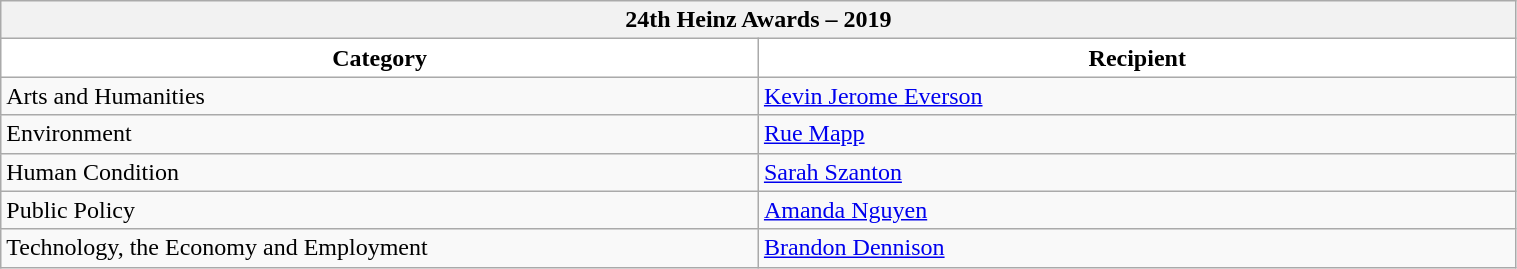<table class="wikitable" style="width:80%; text-align:left">
<tr>
<th style="background:cream" colspan=2><span>24th Heinz Awards – 2019</span></th>
</tr>
<tr>
<th style="background:white; width:40%">Category</th>
<th style="background:white; width:40%">Recipient</th>
</tr>
<tr>
<td>Arts and Humanities</td>
<td><a href='#'>Kevin Jerome Everson</a></td>
</tr>
<tr>
<td>Environment</td>
<td><a href='#'>Rue Mapp</a></td>
</tr>
<tr>
<td>Human Condition</td>
<td><a href='#'>Sarah Szanton</a></td>
</tr>
<tr>
<td>Public Policy</td>
<td><a href='#'>Amanda Nguyen</a></td>
</tr>
<tr>
<td>Technology, the Economy and Employment</td>
<td><a href='#'>Brandon Dennison</a></td>
</tr>
</table>
